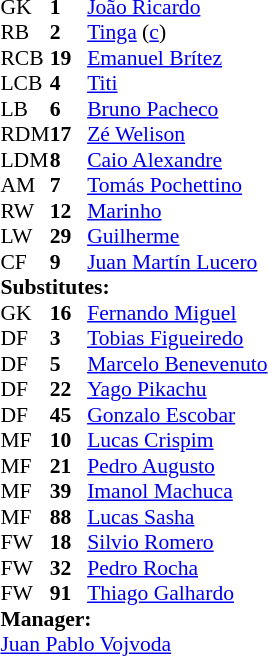<table style="font-size:90%; margin:0.2em auto;" cellspacing="0" cellpadding="0">
<tr>
<th width="25"></th>
<th width="25"></th>
</tr>
<tr>
<td>GK</td>
<td><strong>1</strong></td>
<td> <a href='#'>João Ricardo</a></td>
</tr>
<tr>
<td>RB</td>
<td><strong>2</strong></td>
<td> <a href='#'>Tinga</a> (<a href='#'>c</a>)</td>
</tr>
<tr>
<td>RCB</td>
<td><strong>19</strong></td>
<td> <a href='#'>Emanuel Brítez</a></td>
<td></td>
</tr>
<tr>
<td>LCB</td>
<td><strong>4</strong></td>
<td> <a href='#'>Titi</a></td>
</tr>
<tr>
<td>LB</td>
<td><strong>6</strong></td>
<td> <a href='#'>Bruno Pacheco</a></td>
</tr>
<tr>
<td>RDM</td>
<td><strong>17</strong></td>
<td> <a href='#'>Zé Welison</a></td>
<td></td>
<td></td>
</tr>
<tr>
<td>LDM</td>
<td><strong>8</strong></td>
<td> <a href='#'>Caio Alexandre</a></td>
<td></td>
<td></td>
</tr>
<tr>
<td>AM</td>
<td><strong>7</strong></td>
<td> <a href='#'>Tomás Pochettino</a></td>
<td></td>
<td></td>
</tr>
<tr>
<td>RW</td>
<td><strong>12</strong></td>
<td> <a href='#'>Marinho</a></td>
<td></td>
<td></td>
</tr>
<tr>
<td>LW</td>
<td><strong>29</strong></td>
<td> <a href='#'>Guilherme</a></td>
<td></td>
<td></td>
</tr>
<tr>
<td>CF</td>
<td><strong>9</strong></td>
<td> <a href='#'>Juan Martín Lucero</a></td>
<td></td>
<td></td>
</tr>
<tr>
<td colspan=3><strong>Substitutes:</strong></td>
</tr>
<tr>
<td>GK</td>
<td><strong>16</strong></td>
<td> <a href='#'>Fernando Miguel</a></td>
</tr>
<tr>
<td>DF</td>
<td><strong>3</strong></td>
<td> <a href='#'>Tobias Figueiredo</a></td>
</tr>
<tr>
<td>DF</td>
<td><strong>5</strong></td>
<td> <a href='#'>Marcelo Benevenuto</a></td>
</tr>
<tr>
<td>DF</td>
<td><strong>22</strong></td>
<td> <a href='#'>Yago Pikachu</a></td>
<td></td>
<td></td>
</tr>
<tr>
<td>DF</td>
<td><strong>45</strong></td>
<td> <a href='#'>Gonzalo Escobar</a></td>
</tr>
<tr>
<td>MF</td>
<td><strong>10</strong></td>
<td> <a href='#'>Lucas Crispim</a></td>
</tr>
<tr>
<td>MF</td>
<td><strong>21</strong></td>
<td> <a href='#'>Pedro Augusto</a></td>
<td></td>
<td></td>
</tr>
<tr>
<td>MF</td>
<td><strong>39</strong></td>
<td> <a href='#'>Imanol Machuca</a></td>
<td></td>
<td></td>
</tr>
<tr>
<td>MF</td>
<td><strong>88</strong></td>
<td> <a href='#'>Lucas Sasha</a></td>
<td></td>
<td></td>
</tr>
<tr>
<td>FW</td>
<td><strong>18</strong></td>
<td> <a href='#'>Silvio Romero</a></td>
<td></td>
<td></td>
</tr>
<tr>
<td>FW</td>
<td><strong>32</strong></td>
<td> <a href='#'>Pedro Rocha</a></td>
</tr>
<tr>
<td>FW</td>
<td><strong>91</strong></td>
<td> <a href='#'>Thiago Galhardo</a></td>
<td></td>
<td></td>
</tr>
<tr>
<td colspan=3><strong>Manager:</strong></td>
</tr>
<tr>
<td colspan="4"> <a href='#'>Juan Pablo Vojvoda</a></td>
</tr>
</table>
